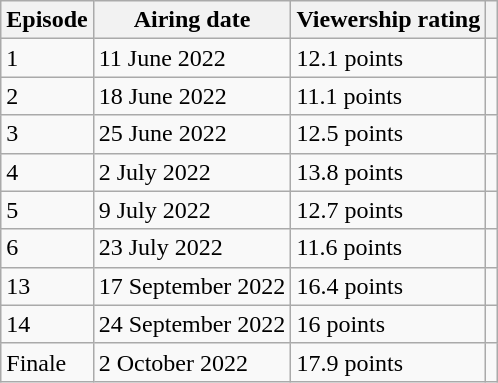<table class="wikitable">
<tr>
<th>Episode<br></th>
<th>Airing date</th>
<th>Viewership rating<br></th>
<th></th>
</tr>
<tr>
<td>1</td>
<td>11 June 2022</td>
<td>12.1 points</td>
<td></td>
</tr>
<tr>
<td>2</td>
<td>18 June 2022</td>
<td>11.1 points</td>
<td></td>
</tr>
<tr>
<td>3</td>
<td>25 June 2022</td>
<td>12.5 points</td>
<td></td>
</tr>
<tr>
<td>4</td>
<td>2 July 2022</td>
<td>13.8 points</td>
<td></td>
</tr>
<tr>
<td>5</td>
<td>9 July 2022</td>
<td>12.7 points</td>
<td></td>
</tr>
<tr>
<td>6</td>
<td>23 July 2022</td>
<td>11.6 points</td>
<td></td>
</tr>
<tr>
<td>13</td>
<td>17 September 2022</td>
<td>16.4 points</td>
<td></td>
</tr>
<tr>
<td>14</td>
<td>24 September 2022</td>
<td>16 points</td>
<td></td>
</tr>
<tr>
<td>Finale</td>
<td>2 October 2022</td>
<td>17.9 points</td>
<td></td>
</tr>
</table>
